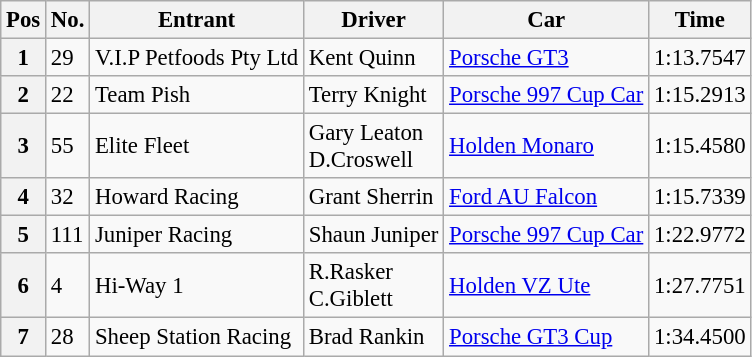<table class="wikitable" style="font-size: 95%">
<tr>
<th>Pos</th>
<th>No.</th>
<th>Entrant</th>
<th>Driver</th>
<th>Car</th>
<th>Time</th>
</tr>
<tr>
<th>1</th>
<td>29</td>
<td>V.I.P Petfoods Pty Ltd</td>
<td>Kent Quinn</td>
<td><a href='#'>Porsche GT3</a></td>
<td>1:13.7547</td>
</tr>
<tr>
<th>2</th>
<td>22</td>
<td>Team Pish</td>
<td>Terry Knight</td>
<td><a href='#'>Porsche 997 Cup Car</a></td>
<td>1:15.2913</td>
</tr>
<tr>
<th>3</th>
<td>55</td>
<td>Elite Fleet</td>
<td>Gary Leaton<br>D.Croswell</td>
<td><a href='#'>Holden Monaro</a></td>
<td>1:15.4580</td>
</tr>
<tr>
<th>4</th>
<td>32</td>
<td>Howard Racing</td>
<td>Grant Sherrin</td>
<td><a href='#'>Ford AU Falcon</a></td>
<td>1:15.7339</td>
</tr>
<tr>
<th>5</th>
<td>111</td>
<td>Juniper Racing</td>
<td>Shaun Juniper</td>
<td><a href='#'>Porsche 997 Cup Car</a></td>
<td>1:22.9772</td>
</tr>
<tr>
<th>6</th>
<td>4</td>
<td>Hi-Way 1</td>
<td>R.Rasker<br>C.Giblett</td>
<td><a href='#'>Holden VZ Ute</a></td>
<td>1:27.7751</td>
</tr>
<tr>
<th>7</th>
<td>28</td>
<td>Sheep Station Racing</td>
<td>Brad Rankin</td>
<td><a href='#'>Porsche GT3 Cup</a></td>
<td>1:34.4500</td>
</tr>
</table>
